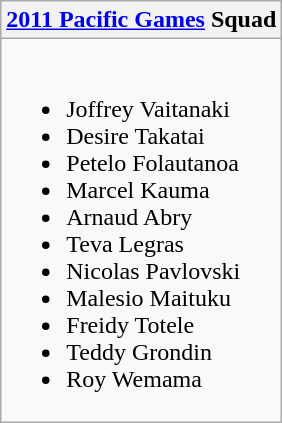<table class="wikitable collapsible collapsed">
<tr>
<th><a href='#'>2011 Pacific Games</a> Squad</th>
</tr>
<tr>
<td><br><ul><li>Joffrey Vaitanaki</li><li>Desire Takatai</li><li>Petelo Folautanoa</li><li>Marcel Kauma</li><li>Arnaud Abry</li><li>Teva Legras</li><li>Nicolas Pavlovski</li><li>Malesio Maituku</li><li>Freidy Totele</li><li>Teddy Grondin</li><li>Roy Wemama</li></ul></td>
</tr>
</table>
